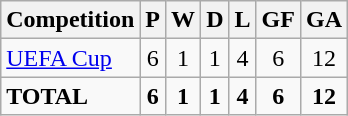<table class="wikitable" style="text-align:center;">
<tr>
<th>Competition</th>
<th>P</th>
<th>W</th>
<th>D</th>
<th>L</th>
<th>GF</th>
<th>GA</th>
</tr>
<tr>
<td style="text-align:left;"><a href='#'>UEFA Cup</a></td>
<td>6</td>
<td>1</td>
<td>1</td>
<td>4</td>
<td>6</td>
<td>12</td>
</tr>
<tr>
<td style="text-align:left;"><strong>TOTAL</strong></td>
<td><strong>6</strong></td>
<td><strong>1</strong></td>
<td><strong>1</strong></td>
<td><strong>4</strong></td>
<td><strong>6</strong></td>
<td><strong>12</strong></td>
</tr>
</table>
